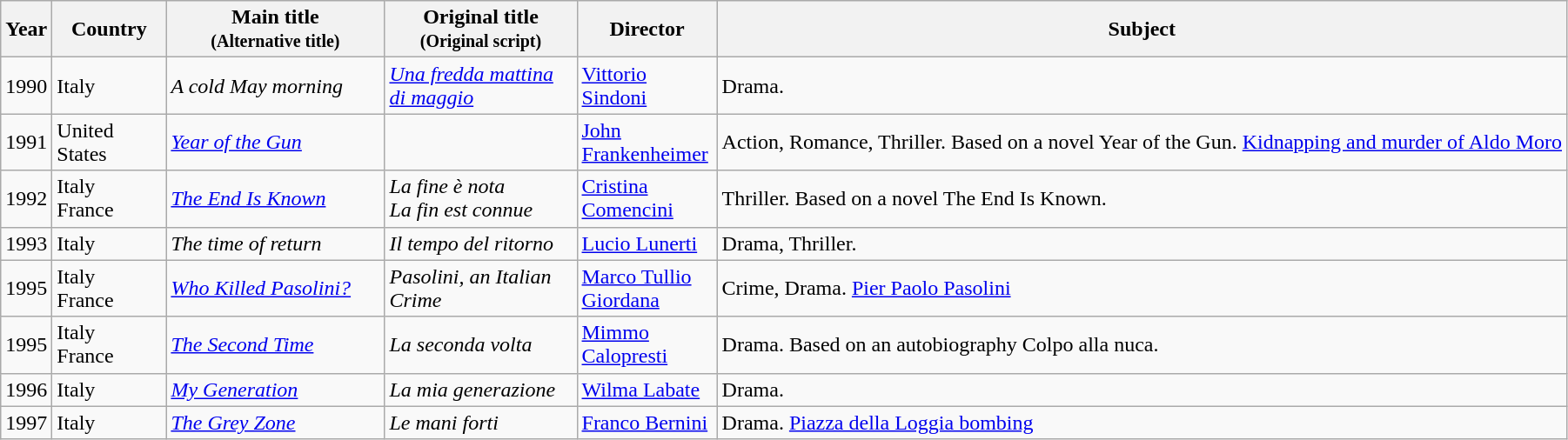<table class="wikitable sortable">
<tr>
<th>Year</th>
<th width= 80>Country</th>
<th class="unsortable" style="width:160px;">Main title<br><small>(Alternative title)</small></th>
<th class="unsortable" style="width:140px;">Original title<br><small>(Original script)</small></th>
<th width=100>Director</th>
<th class="unsortable">Subject</th>
</tr>
<tr>
<td>1990</td>
<td>Italy</td>
<td><em>A cold May morning</em></td>
<td><em><a href='#'>Una fredda mattina di maggio</a></em></td>
<td><a href='#'>Vittorio Sindoni</a></td>
<td>Drama.</td>
</tr>
<tr>
<td>1991</td>
<td>United States</td>
<td><em><a href='#'>Year of the Gun</a></em></td>
<td></td>
<td><a href='#'>John Frankenheimer</a></td>
<td>Action, Romance, Thriller. Based on a novel Year of the Gun. <a href='#'>Kidnapping and murder of Aldo Moro</a></td>
</tr>
<tr>
<td>1992</td>
<td>Italy<br>France</td>
<td><em><a href='#'>The End Is Known</a></em></td>
<td><em>La fine è nota</em><br><em>La fin est connue</em></td>
<td><a href='#'>Cristina Comencini</a></td>
<td>Thriller. Based on a novel The End Is Known.</td>
</tr>
<tr>
<td>1993</td>
<td>Italy</td>
<td><em>The time of return</em></td>
<td><em>Il tempo del ritorno</em></td>
<td><a href='#'>Lucio Lunerti</a></td>
<td>Drama, Thriller.</td>
</tr>
<tr>
<td>1995</td>
<td>Italy<br>France</td>
<td><em><a href='#'>Who Killed Pasolini?</a></em></td>
<td><em>Pasolini, an Italian Crime</em></td>
<td><a href='#'>Marco Tullio Giordana</a></td>
<td>Crime, Drama. <a href='#'>Pier Paolo Pasolini</a></td>
</tr>
<tr>
<td>1995</td>
<td>Italy<br>France</td>
<td><em><a href='#'>The Second Time</a></em></td>
<td><em>La seconda volta</em></td>
<td><a href='#'>Mimmo Calopresti</a></td>
<td>Drama. Based on an autobiography Colpo alla nuca.</td>
</tr>
<tr>
<td>1996</td>
<td>Italy</td>
<td><em><a href='#'>My Generation</a></em></td>
<td><em>La mia generazione</em></td>
<td><a href='#'>Wilma Labate</a></td>
<td>Drama.</td>
</tr>
<tr>
<td>1997</td>
<td>Italy</td>
<td><em><a href='#'>The Grey Zone</a></em></td>
<td><em>Le mani forti</em></td>
<td><a href='#'>Franco Bernini</a></td>
<td>Drama. <a href='#'>Piazza della Loggia bombing</a></td>
</tr>
</table>
